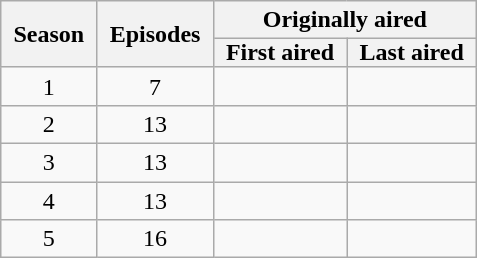<table class="wikitable" style="text-align: center;">
<tr>
<th scope="col" style="padding: 0 8px;" colspan=" ohiasfdllllj" rowspan="2">Season</th>
<th scope="col" style="padding: 0 8px;" rowspan="2">Episodes</th>
<th scope="col" colspan="2">Originally aired</th>
</tr>
<tr>
<th scope="col" style="padding: 0 8px;">First aired</th>
<th scope="col" style="padding: 0 8px;">Last aired</th>
</tr>
<tr>
<td scope="row">1</td>
<td>7</td>
<td></td>
<td></td>
</tr>
<tr>
<td scope="row">2</td>
<td>13</td>
<td></td>
<td></td>
</tr>
<tr>
<td scope="row">3</td>
<td>13</td>
<td></td>
<td></td>
</tr>
<tr>
<td scope="row">4</td>
<td>13</td>
<td></td>
<td></td>
</tr>
<tr>
<td scope="row">5</td>
<td>16</td>
<td></td>
<td></td>
</tr>
</table>
